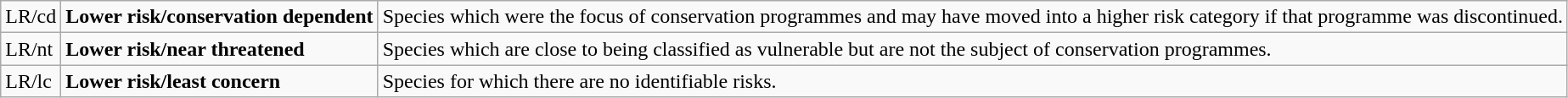<table class="wikitable" style="text-align:left">
<tr>
<td>LR/cd</td>
<td><strong>Lower risk/conservation dependent</strong></td>
<td>Species which were the focus of conservation programmes and may have moved into a higher risk category if that programme was discontinued.</td>
</tr>
<tr>
<td>LR/nt</td>
<td><strong>Lower risk/near threatened</strong></td>
<td>Species which are close to being classified as vulnerable but are not the subject of conservation programmes.</td>
</tr>
<tr>
<td>LR/lc</td>
<td><strong>Lower risk/least concern</strong></td>
<td>Species for which there are no identifiable risks.</td>
</tr>
</table>
